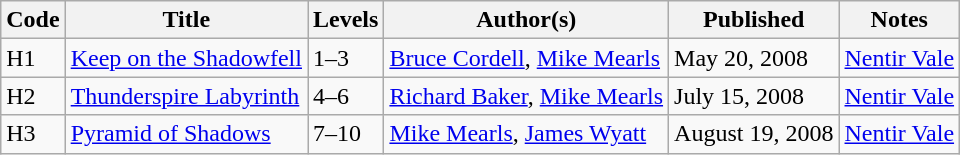<table class="sortable wikitable">
<tr>
<th>Code</th>
<th>Title</th>
<th>Levels</th>
<th>Author(s)</th>
<th>Published</th>
<th>Notes</th>
</tr>
<tr>
<td>H1</td>
<td><a href='#'>Keep on the Shadowfell</a></td>
<td>1–3</td>
<td><a href='#'>Bruce Cordell</a>, <a href='#'>Mike Mearls</a></td>
<td>May 20, 2008</td>
<td><a href='#'>Nentir Vale</a></td>
</tr>
<tr>
<td>H2</td>
<td><a href='#'>Thunderspire Labyrinth</a></td>
<td>4–6</td>
<td><a href='#'>Richard Baker</a>, <a href='#'>Mike Mearls</a></td>
<td>July 15, 2008</td>
<td><a href='#'>Nentir Vale</a></td>
</tr>
<tr>
<td>H3</td>
<td><a href='#'>Pyramid of Shadows</a></td>
<td>7–10</td>
<td><a href='#'>Mike Mearls</a>, <a href='#'>James Wyatt</a></td>
<td>August 19, 2008</td>
<td><a href='#'>Nentir Vale</a></td>
</tr>
</table>
